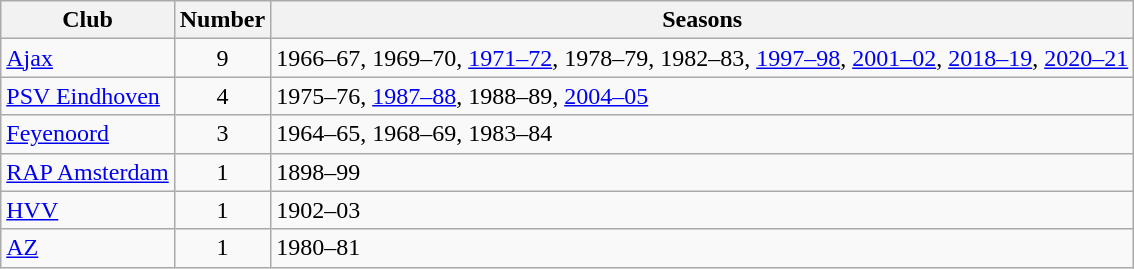<table class="wikitable sortable">
<tr>
<th>Club</th>
<th>Number</th>
<th>Seasons</th>
</tr>
<tr>
<td><a href='#'>Ajax</a></td>
<td style="text-align:center">9</td>
<td>1966–67, 1969–70, <a href='#'>1971–72</a>, 1978–79, 1982–83, <a href='#'>1997–98</a>, <a href='#'>2001–02</a>, <a href='#'>2018–19</a>, <a href='#'>2020–21</a></td>
</tr>
<tr>
<td><a href='#'>PSV Eindhoven</a></td>
<td style="text-align:center">4</td>
<td>1975–76, <a href='#'>1987–88</a>, 1988–89, <a href='#'>2004–05</a></td>
</tr>
<tr>
<td><a href='#'>Feyenoord</a></td>
<td style="text-align:center">3</td>
<td>1964–65, 1968–69, 1983–84</td>
</tr>
<tr>
<td><a href='#'>RAP Amsterdam</a></td>
<td style="text-align:center">1</td>
<td>1898–99</td>
</tr>
<tr>
<td><a href='#'>HVV</a></td>
<td style="text-align:center">1</td>
<td>1902–03</td>
</tr>
<tr>
<td><a href='#'>AZ</a></td>
<td style="text-align:center">1</td>
<td>1980–81</td>
</tr>
</table>
